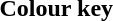<table class="toccolours">
<tr>
<th>Colour key</th>
</tr>
<tr>
<td></td>
</tr>
</table>
